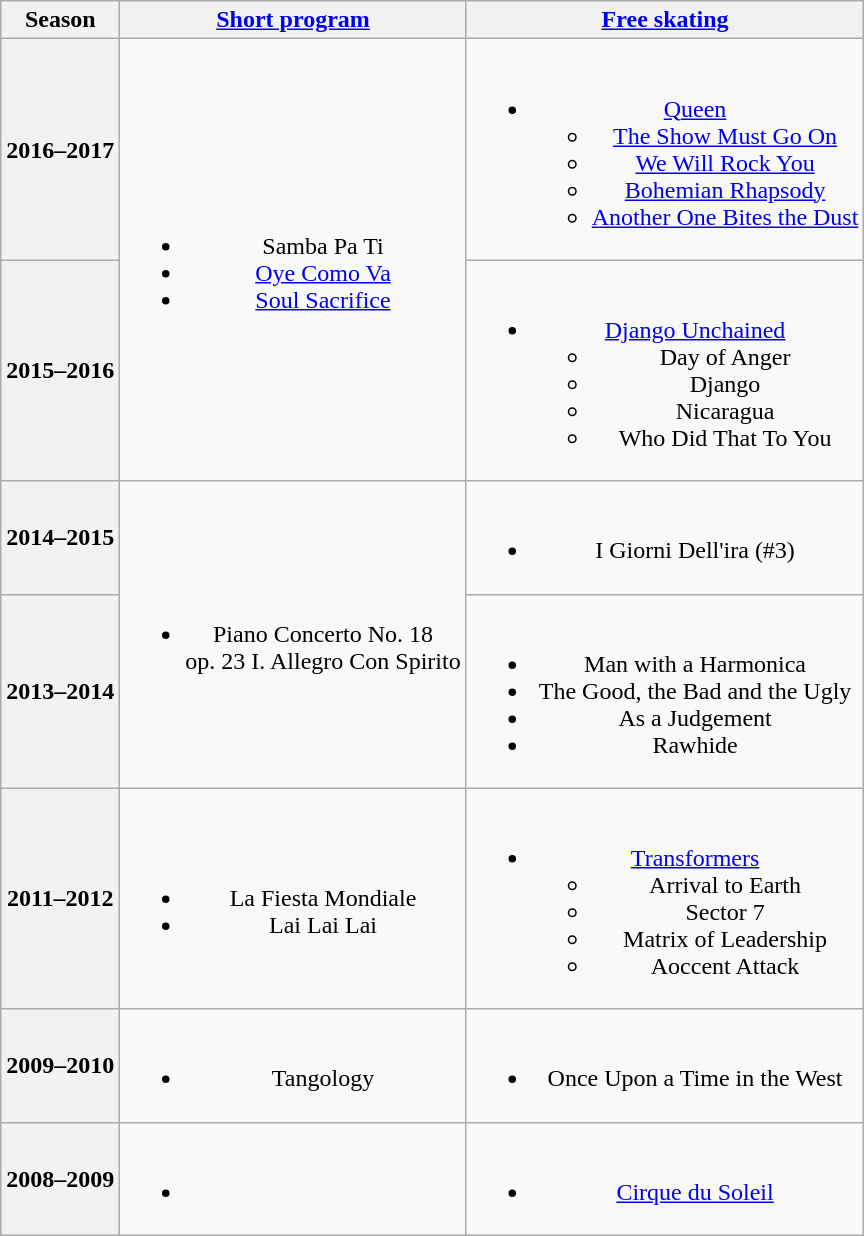<table class=wikitable style=text-align:center>
<tr>
<th>Season</th>
<th><a href='#'>Short program</a></th>
<th><a href='#'>Free skating</a></th>
</tr>
<tr>
<th>2016–2017 <br> </th>
<td rowspan="2"><br><ul><li>Samba Pa Ti <br></li><li><a href='#'>Oye Como Va</a> <br></li><li><a href='#'>Soul Sacrifice</a> <br></li></ul></td>
<td><br><ul><li><a href='#'>Queen</a><ul><li><a href='#'>The Show Must Go On</a></li><li><a href='#'>We Will Rock You</a></li><li><a href='#'>Bohemian Rhapsody</a></li><li><a href='#'>Another One Bites the Dust</a></li></ul></li></ul></td>
</tr>
<tr>
<th>2015–2016 <br> </th>
<td><br><ul><li><a href='#'>Django Unchained</a><ul><li>Day of Anger <br></li><li>Django <br></li><li>Nicaragua <br></li><li>Who Did That To You <br></li></ul></li></ul></td>
</tr>
<tr>
<th>2014–2015 <br> </th>
<td rowspan="2"><br><ul><li>Piano Concerto No. 18 <br> op. 23 I. Allegro Con Spirito <br></li></ul></td>
<td><br><ul><li>I Giorni Dell'ira (#3) <br></li></ul></td>
</tr>
<tr>
<th>2013–2014 <br> </th>
<td><br><ul><li>Man with a Harmonica <br></li><li>The Good, the Bad and the Ugly <br></li><li>As a Judgement <br></li><li>Rawhide <br></li></ul></td>
</tr>
<tr>
<th>2011–2012 <br> </th>
<td><br><ul><li>La Fiesta Mondiale <br></li><li>Lai Lai Lai</li></ul></td>
<td><br><ul><li><a href='#'>Transformers</a> <br><ul><li>Arrival to Earth</li><li>Sector 7</li><li>Matrix of Leadership</li><li>Aoccent Attack</li></ul></li></ul></td>
</tr>
<tr>
<th>2009–2010 <br> </th>
<td><br><ul><li>Tangology <br></li></ul></td>
<td><br><ul><li>Once Upon a Time in the West <br></li></ul></td>
</tr>
<tr>
<th>2008–2009 <br> </th>
<td><br><ul><li></li></ul></td>
<td><br><ul><li><a href='#'>Cirque du Soleil</a></li></ul></td>
</tr>
</table>
